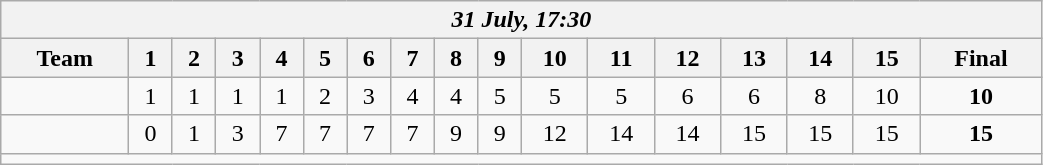<table class=wikitable style="text-align:center; width: 55%">
<tr>
<th colspan=17><em>31 July, 17:30</em></th>
</tr>
<tr>
<th>Team</th>
<th>1</th>
<th>2</th>
<th>3</th>
<th>4</th>
<th>5</th>
<th>6</th>
<th>7</th>
<th>8</th>
<th>9</th>
<th>10</th>
<th>11</th>
<th>12</th>
<th>13</th>
<th>14</th>
<th>15</th>
<th>Final</th>
</tr>
<tr>
<td align=left></td>
<td>1</td>
<td>1</td>
<td>1</td>
<td>1</td>
<td>2</td>
<td>3</td>
<td>4</td>
<td>4</td>
<td>5</td>
<td>5</td>
<td>5</td>
<td>6</td>
<td>6</td>
<td>8</td>
<td>10</td>
<td><strong>10</strong></td>
</tr>
<tr>
<td align=left><strong></strong></td>
<td>0</td>
<td>1</td>
<td>3</td>
<td>7</td>
<td>7</td>
<td>7</td>
<td>7</td>
<td>9</td>
<td>9</td>
<td>12</td>
<td>14</td>
<td>14</td>
<td>15</td>
<td>15</td>
<td>15</td>
<td><strong>15</strong></td>
</tr>
<tr>
<td colspan=17></td>
</tr>
</table>
